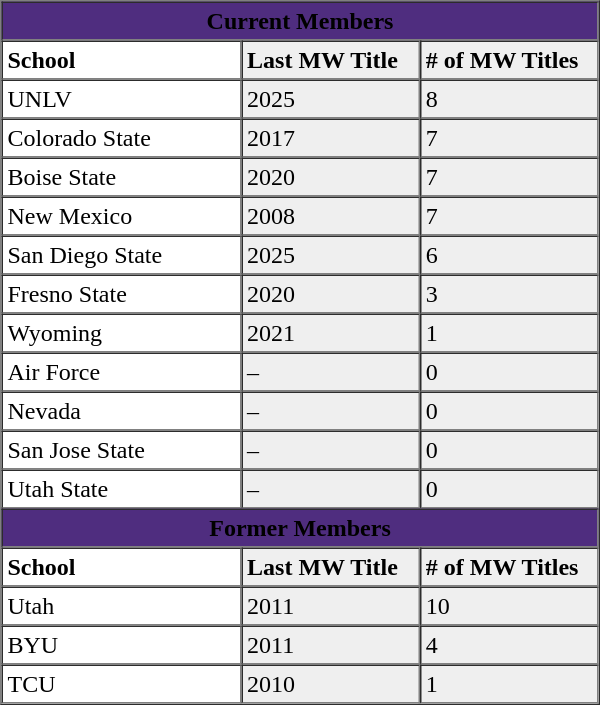<table border="1" cellpadding="3" cellspacing="0" align="right" width="400px">
<tr>
<td colspan=4 align="center" bgcolor="#4F2D7F"><span><strong>Current Members</strong></span></td>
</tr>
<tr>
<td style="background:#ffffff;" width="110"><strong>School</strong></td>
<td style="background:#efefef;" width="80"><strong>Last MW Title</strong></td>
<td style="background:#efefef;" width="80"><strong># of MW Titles</strong></td>
</tr>
<tr>
<td bgcolor="#ffffff">UNLV</td>
<td bgcolor="#efefef">2025</td>
<td bgcolor="#efefef">8</td>
</tr>
<tr>
<td bgcolor="#ffffff">Colorado State</td>
<td bgcolor="#efefef">2017</td>
<td bgcolor="#efefef">7</td>
</tr>
<tr>
<td bgcolor="#ffffff">Boise State</td>
<td bgcolor="#efefef">2020</td>
<td bgcolor="#efefef">7</td>
</tr>
<tr>
<td bgcolor="#ffffff">New Mexico</td>
<td bgcolor="#efefef">2008</td>
<td bgcolor="#efefef">7</td>
</tr>
<tr>
<td bgcolor="#ffffff">San Diego State</td>
<td bgcolor="#efefef">2025</td>
<td bgcolor="#efefef">6</td>
</tr>
<tr>
<td bgcolor="#ffffff">Fresno State</td>
<td bgcolor="#efefef">2020</td>
<td bgcolor="#efefef">3</td>
</tr>
<tr>
<td bgcolor="#ffffff">Wyoming</td>
<td bgcolor="#efefef">2021</td>
<td bgcolor="#efefef">1</td>
</tr>
<tr>
<td bgcolor="#ffffff">Air Force</td>
<td bgcolor="#efefef">–</td>
<td bgcolor="#efefef">0</td>
</tr>
<tr>
<td bgcolor="#ffffff">Nevada</td>
<td bgcolor="#efefef">–</td>
<td bgcolor="#efefef">0</td>
</tr>
<tr>
<td bgcolor="#ffffff">San Jose State</td>
<td bgcolor="#efefef">–</td>
<td bgcolor="#efefef">0</td>
</tr>
<tr>
<td bgcolor="#ffffff">Utah State</td>
<td bgcolor="#efefef">–</td>
<td bgcolor="#efefef">0</td>
</tr>
<tr>
<td colspan=4 align="center" bgcolor="#4F2D7F"><span><strong>Former Members</strong></span></td>
</tr>
<tr>
<td style="background:#ffffff;" width="110"><strong>School</strong></td>
<td style="background:#efefef;" width="80"><strong>Last MW Title</strong></td>
<td style="background:#efefef;" width="80"><strong># of MW Titles</strong></td>
</tr>
<tr>
<td bgcolor="#ffffff">Utah</td>
<td bgcolor="#efefef">2011</td>
<td bgcolor="#efefef">10</td>
</tr>
<tr>
<td bgcolor="#ffffff">BYU</td>
<td bgcolor="#efefef">2011</td>
<td bgcolor="#efefef">4</td>
</tr>
<tr>
<td bgcolor="#ffffff">TCU</td>
<td bgcolor="#efefef">2010</td>
<td bgcolor="#efefef">1</td>
</tr>
</table>
